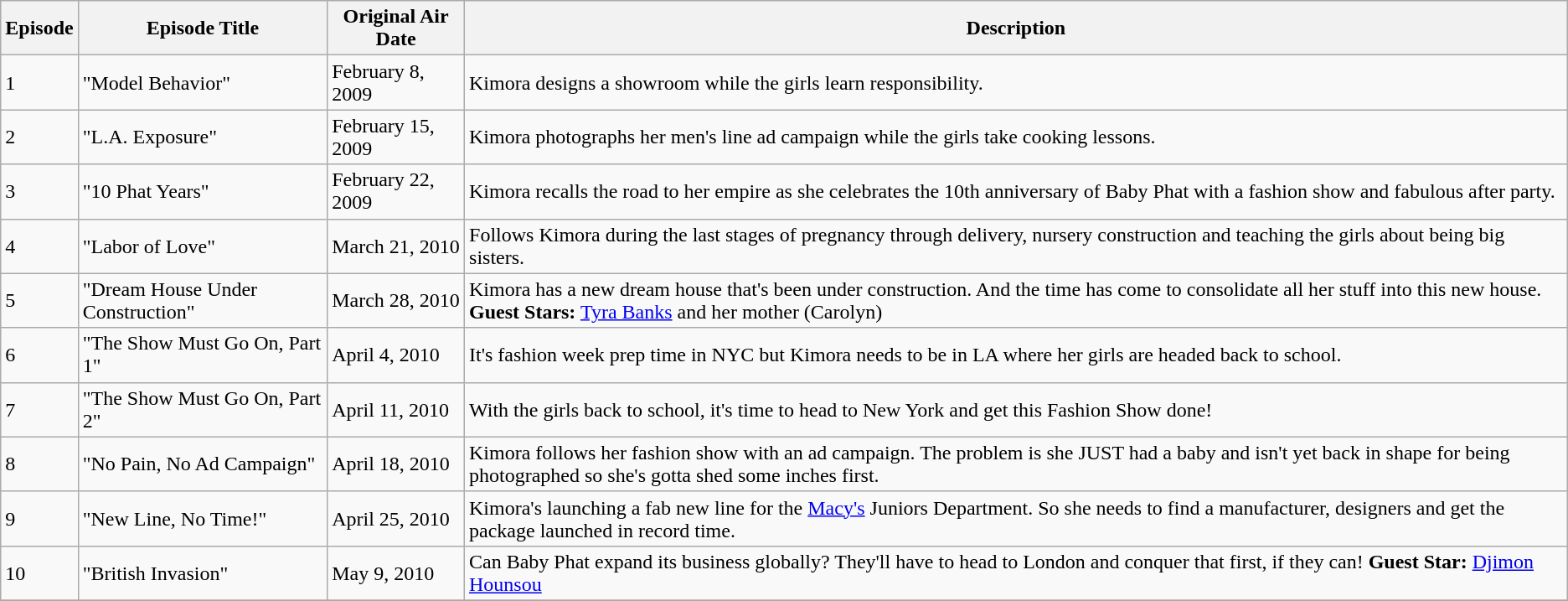<table class="wikitable">
<tr>
<th>Episode</th>
<th>Episode Title</th>
<th>Original Air Date</th>
<th>Description</th>
</tr>
<tr>
<td>1</td>
<td>"Model Behavior"</td>
<td>February 8, 2009</td>
<td>Kimora designs a showroom while the girls learn responsibility.</td>
</tr>
<tr>
<td>2</td>
<td>"L.A. Exposure"</td>
<td>February 15, 2009</td>
<td>Kimora photographs her men's line ad campaign while the girls take cooking lessons.</td>
</tr>
<tr>
<td>3</td>
<td>"10 Phat Years"</td>
<td>February 22, 2009</td>
<td>Kimora recalls the road to her empire as she celebrates the 10th anniversary of Baby Phat with a fashion show and fabulous after party.</td>
</tr>
<tr>
<td>4</td>
<td>"Labor of Love"</td>
<td>March 21, 2010</td>
<td>Follows Kimora during the last stages of pregnancy through delivery, nursery construction and teaching the girls about being big sisters.</td>
</tr>
<tr>
<td>5</td>
<td>"Dream House Under Construction"</td>
<td>March 28, 2010</td>
<td>Kimora has a new dream house that's been under construction. And the time has come to consolidate all her stuff into this new house. <strong>Guest Stars:</strong> <a href='#'>Tyra Banks</a> and her mother (Carolyn)</td>
</tr>
<tr>
<td>6</td>
<td>"The Show Must Go On, Part 1"</td>
<td>April 4, 2010</td>
<td>It's fashion week prep time in NYC but Kimora needs to be in LA where her girls are headed back to school.</td>
</tr>
<tr>
<td>7</td>
<td>"The Show Must Go On, Part 2"</td>
<td>April 11, 2010</td>
<td>With the girls back to school, it's time to head to New York and get this Fashion Show done!</td>
</tr>
<tr>
<td>8</td>
<td>"No Pain, No Ad Campaign"</td>
<td>April 18, 2010</td>
<td>Kimora follows her fashion show with an ad campaign. The problem is she JUST had a baby and isn't yet back in shape for being photographed so she's gotta shed some inches first.</td>
</tr>
<tr>
<td>9</td>
<td>"New Line, No Time!"</td>
<td>April 25, 2010</td>
<td>Kimora's launching a fab new line for the <a href='#'>Macy's</a> Juniors Department. So she needs to find a manufacturer, designers and get the package launched in record time.</td>
</tr>
<tr>
<td>10</td>
<td>"British Invasion"</td>
<td>May 9, 2010</td>
<td>Can Baby Phat expand its business globally? They'll have to head to London and conquer that first, if they can! <strong>Guest Star:</strong> <a href='#'>Djimon Hounsou</a></td>
</tr>
<tr>
</tr>
</table>
